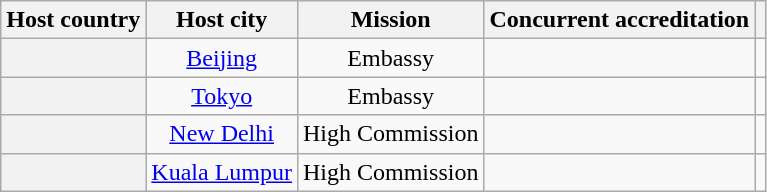<table class="wikitable plainrowheaders" style="text-align:center;">
<tr>
<th scope="col">Host country</th>
<th scope="col">Host city</th>
<th scope="col">Mission</th>
<th scope="col">Concurrent accreditation</th>
<th scope="col"></th>
</tr>
<tr>
<th scope="row"></th>
<td><a href='#'>Beijing</a></td>
<td>Embassy</td>
<td></td>
<td></td>
</tr>
<tr>
<th scope="row"></th>
<td><a href='#'>Tokyo</a></td>
<td>Embassy</td>
<td></td>
<td></td>
</tr>
<tr>
<th scope="row"></th>
<td><a href='#'>New Delhi</a></td>
<td>High Commission</td>
<td></td>
<td></td>
</tr>
<tr>
<th scope="row"></th>
<td><a href='#'>Kuala Lumpur</a></td>
<td>High Commission</td>
<td></td>
<td></td>
</tr>
</table>
